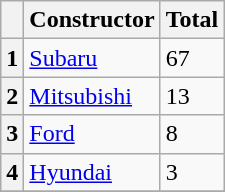<table class="wikitable" style="font-size:100%;">
<tr>
<th></th>
<th>Constructor</th>
<th>Total</th>
</tr>
<tr>
<th>1</th>
<td> <a href='#'>Subaru</a></td>
<td>67</td>
</tr>
<tr>
<th>2</th>
<td> <a href='#'>Mitsubishi</a></td>
<td>13</td>
</tr>
<tr>
<th>3</th>
<td> <a href='#'>Ford</a></td>
<td>8</td>
</tr>
<tr>
<th>4</th>
<td> <a href='#'>Hyundai</a></td>
<td>3</td>
</tr>
<tr>
</tr>
</table>
